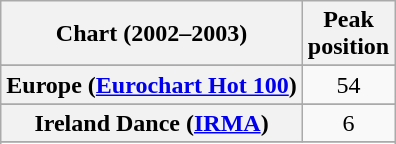<table class="wikitable sortable plainrowheaders" style="text-align:center">
<tr>
<th scope="col">Chart (2002–2003)</th>
<th scope="col">Peak<br>position</th>
</tr>
<tr>
</tr>
<tr>
</tr>
<tr>
</tr>
<tr>
<th scope="row">Europe (<a href='#'>Eurochart Hot 100</a>)</th>
<td>54</td>
</tr>
<tr>
</tr>
<tr>
</tr>
<tr>
<th scope="row">Ireland Dance (<a href='#'>IRMA</a>)</th>
<td>6</td>
</tr>
<tr>
</tr>
<tr>
</tr>
<tr>
</tr>
<tr>
</tr>
<tr>
</tr>
</table>
